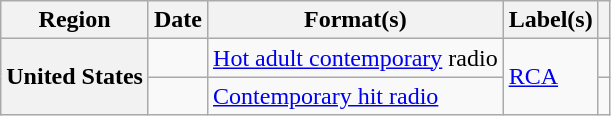<table class="wikitable plainrowheaders">
<tr>
<th scope="col">Region</th>
<th scope="col">Date</th>
<th scope="col">Format(s)</th>
<th scope="col">Label(s)</th>
<th scope="col"></th>
</tr>
<tr>
<th scope="row" rowspan="2">United States</th>
<td></td>
<td><a href='#'>Hot adult contemporary</a> radio</td>
<td rowspan="2"><a href='#'>RCA</a></td>
<td></td>
</tr>
<tr>
<td></td>
<td><a href='#'>Contemporary hit radio</a></td>
<td></td>
</tr>
</table>
